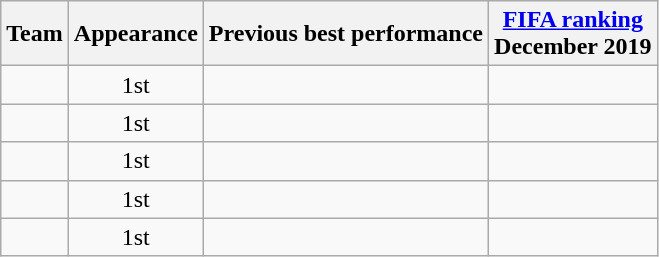<table class="wikitable sortable">
<tr>
<th>Team</th>
<th data-sort-type="number">Appearance</th>
<th>Previous best performance</th>
<th data-sort-type="number"><a href='#'>FIFA ranking</a><br>December 2019</th>
</tr>
<tr>
<td></td>
<td style="text-align:center">1st</td>
<td></td>
<td></td>
</tr>
<tr>
<td></td>
<td style="text-align:center">1st</td>
<td></td>
<td></td>
</tr>
<tr>
<td></td>
<td style="text-align:center">1st</td>
<td></td>
<td></td>
</tr>
<tr>
<td></td>
<td style="text-align:center">1st</td>
<td></td>
<td></td>
</tr>
<tr>
<td></td>
<td style="text-align:center">1st</td>
<td></td>
<td></td>
</tr>
</table>
